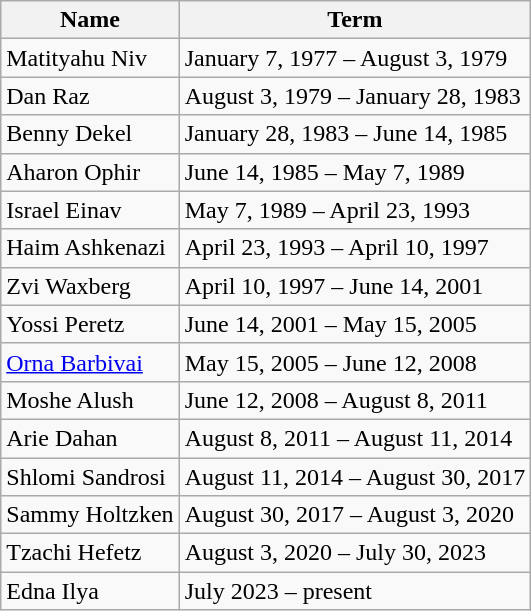<table class="wikitable">
<tr>
<th>Name</th>
<th>Term</th>
</tr>
<tr>
<td>Matityahu Niv</td>
<td>January 7, 1977 – August 3, 1979</td>
</tr>
<tr>
<td>Dan Raz</td>
<td>August 3, 1979 – January 28, 1983</td>
</tr>
<tr>
<td>Benny Dekel</td>
<td>January 28, 1983 – June 14, 1985</td>
</tr>
<tr>
<td>Aharon Ophir</td>
<td>June 14, 1985 – May 7, 1989</td>
</tr>
<tr>
<td>Israel Einav</td>
<td>May 7, 1989 – April 23, 1993</td>
</tr>
<tr>
<td>Haim Ashkenazi</td>
<td>April 23, 1993 – April 10, 1997</td>
</tr>
<tr>
<td>Zvi Waxberg</td>
<td>April 10, 1997 – June 14, 2001</td>
</tr>
<tr>
<td>Yossi Peretz</td>
<td>June 14, 2001 – May 15, 2005</td>
</tr>
<tr>
<td><a href='#'>Orna Barbivai</a></td>
<td>May 15, 2005 – June 12, 2008</td>
</tr>
<tr>
<td>Moshe Alush</td>
<td>June 12, 2008 – August 8, 2011</td>
</tr>
<tr>
<td>Arie Dahan</td>
<td>August 8, 2011 – August 11, 2014</td>
</tr>
<tr>
<td>Shlomi Sandrosi</td>
<td>August 11, 2014 – August 30, 2017</td>
</tr>
<tr>
<td>Sammy Holtzken</td>
<td>August 30, 2017 – August 3, 2020</td>
</tr>
<tr>
<td>Tzachi Hefetz</td>
<td>August 3, 2020 – July 30, 2023</td>
</tr>
<tr>
<td>Edna Ilya</td>
<td>July 2023 – present</td>
</tr>
</table>
